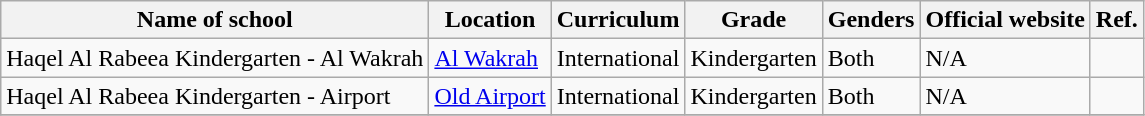<table class="wikitable">
<tr>
<th>Name of school</th>
<th>Location</th>
<th>Curriculum</th>
<th>Grade</th>
<th>Genders</th>
<th>Official website</th>
<th>Ref.</th>
</tr>
<tr>
<td>Haqel Al Rabeea Kindergarten - Al Wakrah</td>
<td><a href='#'>Al Wakrah</a></td>
<td>International</td>
<td>Kindergarten</td>
<td>Both</td>
<td>N/A</td>
<td></td>
</tr>
<tr>
<td>Haqel Al Rabeea Kindergarten - Airport</td>
<td><a href='#'>Old Airport</a></td>
<td>International</td>
<td>Kindergarten</td>
<td>Both</td>
<td>N/A</td>
<td></td>
</tr>
<tr>
</tr>
</table>
